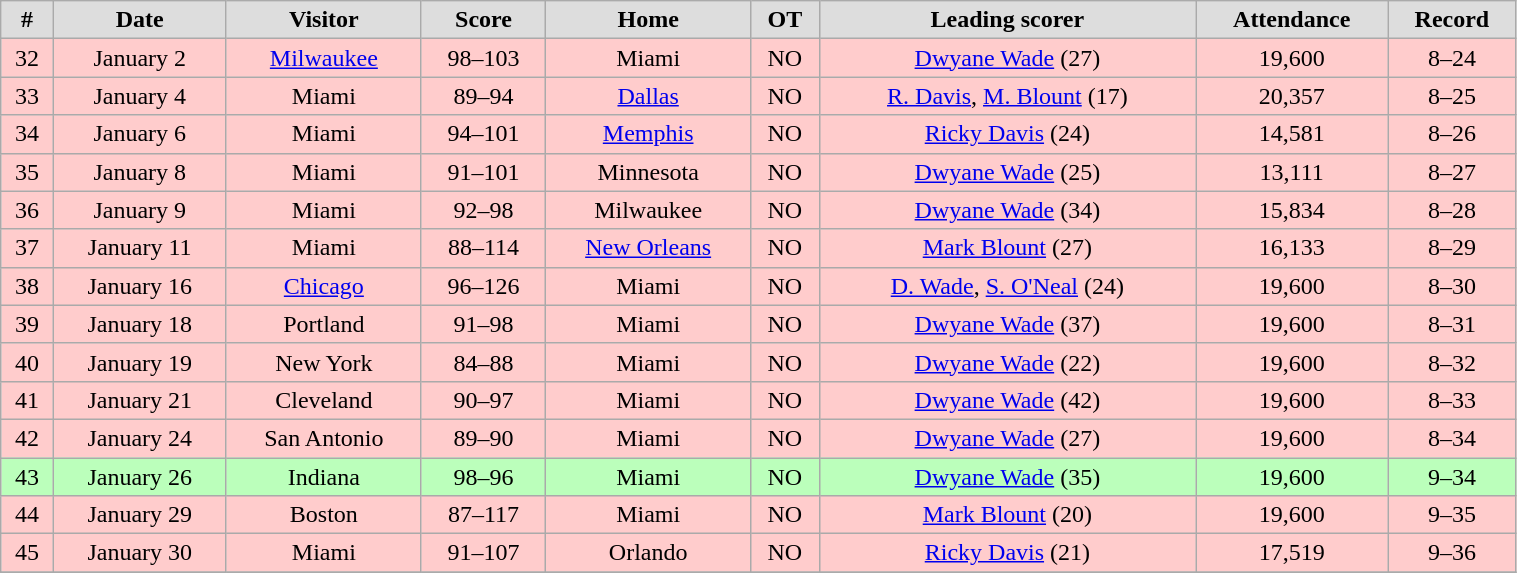<table class="wikitable" width="80%">
<tr align="center"  bgcolor="#dddddd">
<td><strong>#</strong></td>
<td><strong>Date</strong></td>
<td><strong>Visitor</strong></td>
<td><strong>Score</strong></td>
<td><strong>Home</strong></td>
<td><strong>OT</strong></td>
<td><strong>Leading scorer</strong></td>
<td><strong>Attendance</strong></td>
<td><strong>Record</strong></td>
</tr>
<tr align="center" bgcolor="#ffcccc">
<td>32</td>
<td>January 2</td>
<td><a href='#'>Milwaukee</a></td>
<td>98–103</td>
<td>Miami</td>
<td>NO</td>
<td><a href='#'>Dwyane Wade</a> (27)</td>
<td>19,600</td>
<td>8–24</td>
</tr>
<tr align="center" bgcolor="#ffcccc">
<td>33</td>
<td>January 4</td>
<td>Miami</td>
<td>89–94</td>
<td><a href='#'>Dallas</a></td>
<td>NO</td>
<td><a href='#'>R. Davis</a>, <a href='#'>M. Blount</a> (17)</td>
<td>20,357</td>
<td>8–25</td>
</tr>
<tr align="center" bgcolor="#ffcccc">
<td>34</td>
<td>January 6</td>
<td>Miami</td>
<td>94–101</td>
<td><a href='#'>Memphis</a></td>
<td>NO</td>
<td><a href='#'>Ricky Davis</a> (24)</td>
<td>14,581</td>
<td>8–26</td>
</tr>
<tr align="center" bgcolor="#ffcccc">
<td>35</td>
<td>January 8</td>
<td>Miami</td>
<td>91–101</td>
<td>Minnesota</td>
<td>NO</td>
<td><a href='#'>Dwyane Wade</a> (25)</td>
<td>13,111</td>
<td>8–27</td>
</tr>
<tr align="center" bgcolor="#ffcccc">
<td>36</td>
<td>January 9</td>
<td>Miami</td>
<td>92–98</td>
<td>Milwaukee</td>
<td>NO</td>
<td><a href='#'>Dwyane Wade</a> (34)</td>
<td>15,834</td>
<td>8–28</td>
</tr>
<tr align="center" bgcolor="#ffcccc">
<td>37</td>
<td>January 11</td>
<td>Miami</td>
<td>88–114</td>
<td><a href='#'>New Orleans</a></td>
<td>NO</td>
<td><a href='#'>Mark Blount</a> (27)</td>
<td>16,133</td>
<td>8–29</td>
</tr>
<tr align="center" bgcolor="#ffcccc">
<td>38</td>
<td>January 16</td>
<td><a href='#'>Chicago</a></td>
<td>96–126</td>
<td>Miami</td>
<td>NO</td>
<td><a href='#'>D. Wade</a>, <a href='#'>S. O'Neal</a> (24)</td>
<td>19,600</td>
<td>8–30</td>
</tr>
<tr align="center" bgcolor="#ffcccc">
<td>39</td>
<td>January 18</td>
<td>Portland</td>
<td>91–98</td>
<td>Miami</td>
<td>NO</td>
<td><a href='#'>Dwyane Wade</a> (37)</td>
<td>19,600</td>
<td>8–31</td>
</tr>
<tr align="center" bgcolor="#ffcccc">
<td>40</td>
<td>January 19</td>
<td>New York</td>
<td>84–88</td>
<td>Miami</td>
<td>NO</td>
<td><a href='#'>Dwyane Wade</a> (22)</td>
<td>19,600</td>
<td>8–32</td>
</tr>
<tr align="center" bgcolor="#ffcccc">
<td>41</td>
<td>January 21</td>
<td>Cleveland</td>
<td>90–97</td>
<td>Miami</td>
<td>NO</td>
<td><a href='#'>Dwyane Wade</a> (42)</td>
<td>19,600</td>
<td>8–33</td>
</tr>
<tr align="center" bgcolor="#ffcccc">
<td>42</td>
<td>January 24</td>
<td>San Antonio</td>
<td>89–90</td>
<td>Miami</td>
<td>NO</td>
<td><a href='#'>Dwyane Wade</a> (27)</td>
<td>19,600</td>
<td>8–34</td>
</tr>
<tr align="center" bgcolor="#bbffbb">
<td>43</td>
<td>January 26</td>
<td>Indiana</td>
<td>98–96</td>
<td>Miami</td>
<td>NO</td>
<td><a href='#'>Dwyane Wade</a> (35)</td>
<td>19,600</td>
<td>9–34</td>
</tr>
<tr align="center" bgcolor="#ffcccc">
<td>44</td>
<td>January 29</td>
<td>Boston</td>
<td>87–117</td>
<td>Miami</td>
<td>NO</td>
<td><a href='#'>Mark Blount</a> (20)</td>
<td>19,600</td>
<td>9–35</td>
</tr>
<tr align="center" bgcolor="#ffcccc">
<td>45</td>
<td>January 30</td>
<td>Miami</td>
<td>91–107</td>
<td>Orlando</td>
<td>NO</td>
<td><a href='#'>Ricky Davis</a> (21)</td>
<td>17,519</td>
<td>9–36</td>
</tr>
<tr align="center">
</tr>
</table>
